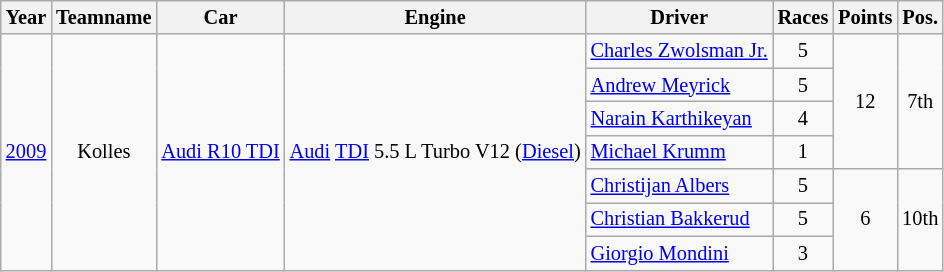<table class="wikitable" style="font-size: 85%; text-align:center">
<tr>
<th>Year</th>
<th>Teamname</th>
<th>Car</th>
<th>Engine</th>
<th>Driver</th>
<th>Races</th>
<th>Points</th>
<th>Pos.</th>
</tr>
<tr>
<td rowspan=7><a href='#'>2009</a></td>
<td rowspan=7> Kolles</td>
<td rowspan=7><a href='#'>Audi R10 TDI</a></td>
<td rowspan=7><a href='#'>Audi</a> <a href='#'>TDI</a> 5.5 L Turbo V12 (<a href='#'>Diesel</a>)</td>
<td align=left> <a href='#'>Charles Zwolsman Jr.</a></td>
<td>5</td>
<td rowspan="4">12</td>
<td rowspan="4">7th</td>
</tr>
<tr>
<td align=left> <a href='#'>Andrew Meyrick</a></td>
<td>5</td>
</tr>
<tr>
<td align=left> <a href='#'>Narain Karthikeyan</a></td>
<td>4</td>
</tr>
<tr>
<td align="left"> <a href='#'>Michael Krumm</a></td>
<td>1</td>
</tr>
<tr>
<td align=left> <a href='#'>Christijan Albers</a></td>
<td>5</td>
<td rowspan="3">6</td>
<td rowspan="3">10th</td>
</tr>
<tr>
<td align=left> <a href='#'>Christian Bakkerud</a></td>
<td>5</td>
</tr>
<tr>
<td align="left"> <a href='#'>Giorgio Mondini</a></td>
<td>3</td>
</tr>
</table>
